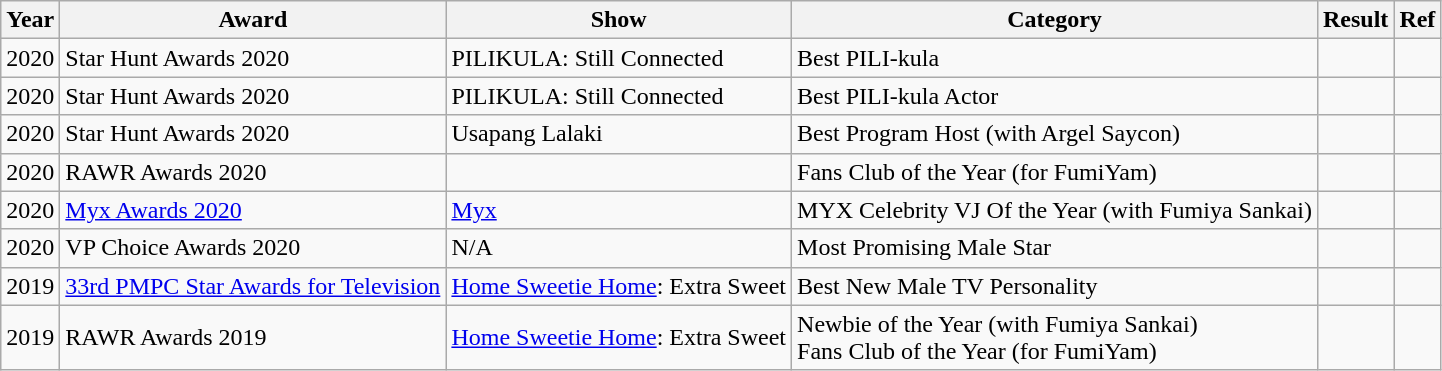<table class="wikitable">
<tr>
<th>Year</th>
<th>Award</th>
<th>Show</th>
<th>Category</th>
<th>Result</th>
<th>Ref</th>
</tr>
<tr>
<td>2020</td>
<td>Star Hunt Awards 2020</td>
<td>PILIKULA: Still Connected</td>
<td>Best PILI-kula</td>
<td></td>
<td></td>
</tr>
<tr>
<td>2020</td>
<td>Star Hunt Awards 2020</td>
<td>PILIKULA: Still Connected</td>
<td>Best PILI-kula Actor</td>
<td></td>
<td></td>
</tr>
<tr>
<td>2020</td>
<td>Star Hunt Awards 2020</td>
<td>Usapang Lalaki</td>
<td>Best Program Host (with Argel Saycon)</td>
<td></td>
<td></td>
</tr>
<tr>
<td>2020</td>
<td>RAWR Awards 2020</td>
<td></td>
<td>Fans Club of the Year (for FumiYam)</td>
<td></td>
<td></td>
</tr>
<tr>
<td>2020</td>
<td><a href='#'>Myx Awards 2020</a></td>
<td><a href='#'>Myx</a></td>
<td>MYX Celebrity VJ Of the Year (with Fumiya Sankai)</td>
<td></td>
<td></td>
</tr>
<tr>
<td>2020</td>
<td>VP Choice Awards 2020</td>
<td>N/A</td>
<td>Most Promising Male Star</td>
<td></td>
<td></td>
</tr>
<tr>
<td>2019</td>
<td><a href='#'>33rd PMPC Star Awards for Television</a></td>
<td><a href='#'>Home Sweetie Home</a>: Extra Sweet</td>
<td>Best New Male TV Personality</td>
<td></td>
<td></td>
</tr>
<tr>
<td>2019</td>
<td>RAWR Awards 2019</td>
<td><a href='#'>Home Sweetie Home</a>: Extra Sweet</td>
<td>Newbie of the Year (with Fumiya Sankai)<br>Fans Club of the Year (for FumiYam)</td>
<td></td>
<td></td>
</tr>
</table>
